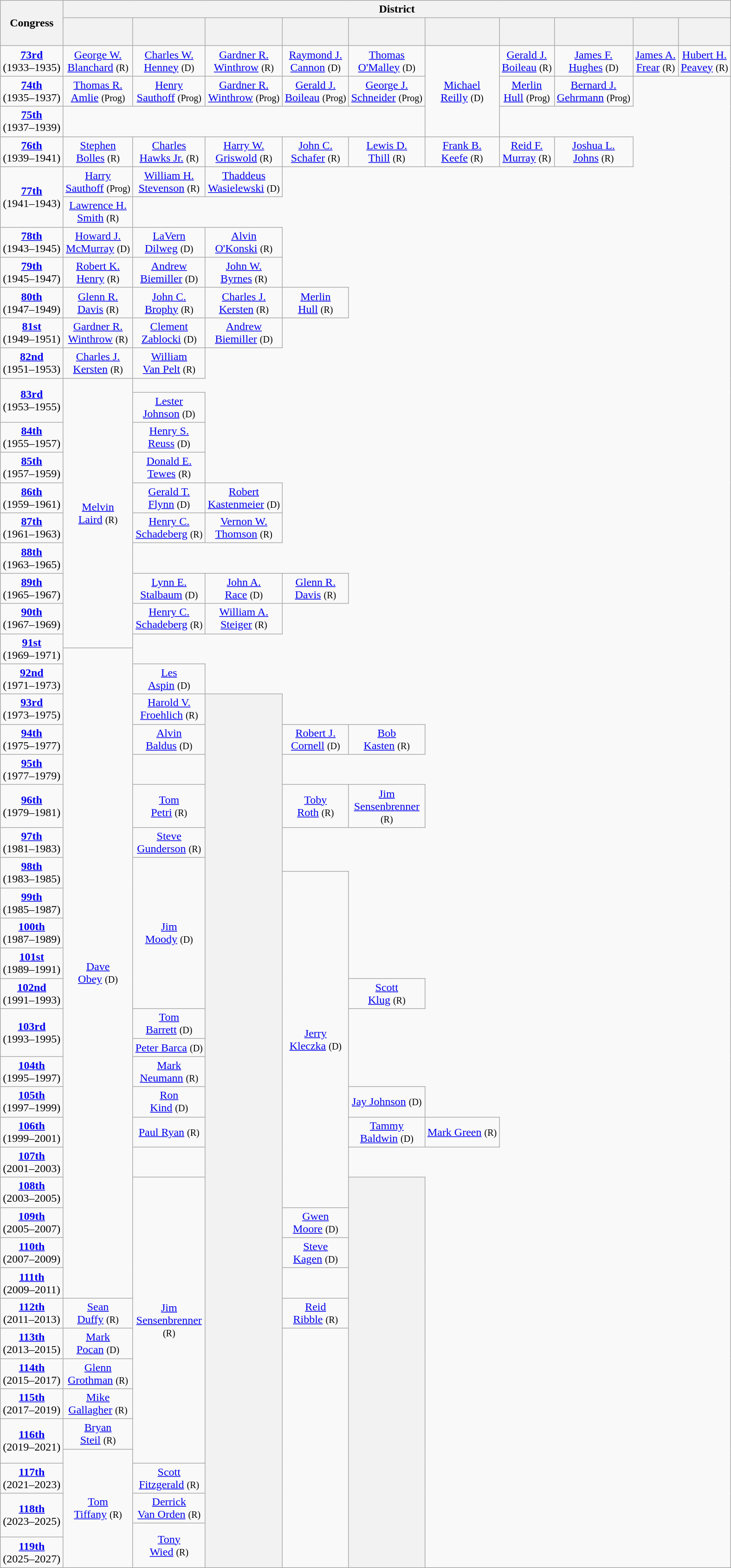<table class="wikitable sortable sticky-header-multi" style="text-align:center">
<tr>
<th rowspan="2" class=unsortable>Congress</th>
<th colspan=10>District</th>
</tr>
<tr style="height:2.5em">
<th class=unsortable></th>
<th class=unsortable></th>
<th class=unsortable></th>
<th class=unsortable></th>
<th class=unsortable></th>
<th class=unsortable></th>
<th class=unsortable></th>
<th class=unsortable></th>
<th class=unsortable></th>
<th class=unsortable></th>
</tr>
<tr style="height:2.5em">
<td><strong><a href='#'>73rd</a></strong><br>(1933–1935)</td>
<td><a href='#'>George W.<br>Blanchard</a> <small>(R)</small></td>
<td><a href='#'>Charles W.<br>Henney</a> <small>(D)</small></td>
<td><a href='#'>Gardner R.<br>Winthrow</a> <small>(R)</small></td>
<td><a href='#'>Raymond J.<br>Cannon</a> <small>(D)</small></td>
<td><a href='#'>Thomas<br>O'Malley</a> <small>(D)</small></td>
<td rowspan="3" ><a href='#'>Michael<br>Reilly</a> <small>(D)</small></td>
<td><a href='#'>Gerald J.<br>Boileau</a> <small>(R)</small></td>
<td><a href='#'>James F.<br>Hughes</a> <small>(D)</small></td>
<td><a href='#'>James A.<br>Frear</a> <small>(R)</small></td>
<td><a href='#'>Hubert H.<br>Peavey</a> <small>(R)</small></td>
</tr>
<tr style="height:2.5em">
<td><strong><a href='#'>74th</a></strong><br>(1935–1937)</td>
<td><a href='#'>Thomas R.<br>Amlie</a> <small>(Prog)</small></td>
<td><a href='#'>Henry<br>Sauthoff</a> <small>(Prog)</small></td>
<td><a href='#'>Gardner R.<br>Winthrow</a> <small>(Prog)</small></td>
<td><a href='#'>Gerald J.<br>Boileau</a> <small>(Prog)</small></td>
<td><a href='#'>George J.<br>Schneider</a> <small>(Prog)</small></td>
<td><a href='#'>Merlin<br>Hull</a> <small>(Prog)</small></td>
<td><a href='#'>Bernard J.<br>Gehrmann</a> <small>(Prog)</small></td>
</tr>
<tr style="height:2.5em">
<td><strong><a href='#'>75th</a></strong><br>(1937–1939)</td>
</tr>
<tr style="height:2.5em">
<td><strong><a href='#'>76th</a></strong><br>(1939–1941)</td>
<td><a href='#'>Stephen<br>Bolles</a> <small>(R)</small></td>
<td><a href='#'>Charles<br>Hawks Jr.</a> <small>(R)</small></td>
<td><a href='#'>Harry W.<br>Griswold</a> <small>(R)</small></td>
<td><a href='#'>John C.<br>Schafer</a> <small>(R)</small></td>
<td><a href='#'>Lewis D.<br>Thill</a> <small>(R)</small></td>
<td><a href='#'>Frank B.<br>Keefe</a> <small>(R)</small></td>
<td><a href='#'>Reid F.<br>Murray</a> <small>(R)</small></td>
<td><a href='#'>Joshua L.<br>Johns</a> <small>(R)</small></td>
</tr>
<tr style="height:1.25em">
<td rowspan=2><strong><a href='#'>77th</a></strong><br>(1941–1943)</td>
<td><a href='#'>Harry<br>Sauthoff</a> <small>(Prog)</small></td>
<td><a href='#'>William H.<br>Stevenson</a> <small>(R)</small></td>
<td><a href='#'>Thaddeus<br>Wasielewski</a> <small>(D)</small></td>
</tr>
<tr style="height:1.25em">
<td><a href='#'>Lawrence H.<br>Smith</a> <small>(R)</small></td>
</tr>
<tr style="height:2.5em">
<td><strong><a href='#'>78th</a></strong><br>(1943–1945)</td>
<td><a href='#'>Howard J.<br>McMurray</a> <small>(D)</small></td>
<td><a href='#'>LaVern<br>Dilweg</a> <small>(D)</small></td>
<td><a href='#'>Alvin<br>O'Konski</a> <small>(R)</small></td>
</tr>
<tr style="height:2.5em">
<td><strong><a href='#'>79th</a></strong><br>(1945–1947)</td>
<td><a href='#'>Robert K.<br>Henry</a> <small>(R)</small></td>
<td><a href='#'>Andrew<br>Biemiller</a> <small>(D)</small></td>
<td><a href='#'>John W.<br>Byrnes</a> <small>(R)</small></td>
</tr>
<tr style="height:2.5em">
<td><strong><a href='#'>80th</a></strong><br>(1947–1949)</td>
<td><a href='#'>Glenn R.<br>Davis</a> <small>(R)</small></td>
<td><a href='#'>John C.<br>Brophy</a> <small>(R)</small></td>
<td><a href='#'>Charles J.<br>Kersten</a> <small>(R)</small></td>
<td><a href='#'>Merlin<br>Hull</a> <small>(R)</small></td>
</tr>
<tr style="height:2.5em">
<td><strong><a href='#'>81st</a></strong><br>(1949–1951)</td>
<td><a href='#'>Gardner R.<br>Winthrow</a> <small>(R)</small></td>
<td><a href='#'>Clement<br>Zablocki</a> <small>(D)</small></td>
<td><a href='#'>Andrew<br>Biemiller</a> <small>(D)</small></td>
</tr>
<tr style="height:2.5em">
<td><strong><a href='#'>82nd</a></strong><br>(1951–1953)</td>
<td><a href='#'>Charles J.<br>Kersten</a> <small>(R)</small></td>
<td><a href='#'>William<br>Van Pelt</a> <small>(R)</small></td>
</tr>
<tr style="height:1.25em">
<td rowspan=2><strong><a href='#'>83rd</a></strong><br>(1953–1955)</td>
<td rowspan="10" ><a href='#'>Melvin<br>Laird</a> <small>(R)</small></td>
</tr>
<tr style="height:1.25em">
<td><a href='#'>Lester<br>Johnson</a> <small>(D)</small></td>
</tr>
<tr style="height:2.5em">
<td><strong><a href='#'>84th</a></strong><br>(1955–1957)</td>
<td><a href='#'>Henry S.<br>Reuss</a> <small>(D)</small></td>
</tr>
<tr style="height:2.5em">
<td><strong><a href='#'>85th</a></strong><br>(1957–1959)</td>
<td><a href='#'>Donald E.<br>Tewes</a> <small>(R)</small></td>
</tr>
<tr style="height:2.5em">
<td><strong><a href='#'>86th</a></strong><br>(1959–1961)</td>
<td><a href='#'>Gerald T.<br>Flynn</a> <small>(D)</small></td>
<td><a href='#'>Robert<br>Kastenmeier</a> <small>(D)</small></td>
</tr>
<tr style="height:2.5em">
<td><strong><a href='#'>87th</a></strong><br>(1961–1963)</td>
<td><a href='#'>Henry C.<br>Schadeberg</a> <small>(R)</small></td>
<td><a href='#'>Vernon W.<br>Thomson</a> <small>(R)</small></td>
</tr>
<tr style="height:2.5em">
<td><strong><a href='#'>88th</a></strong><br>(1963–1965)</td>
</tr>
<tr style="height:2.5em">
<td><strong><a href='#'>89th</a></strong><br>(1965–1967)</td>
<td><a href='#'>Lynn E.<br>Stalbaum</a> <small>(D)</small></td>
<td><a href='#'>John A.<br>Race</a> <small>(D)</small></td>
<td><a href='#'>Glenn R.<br>Davis</a> <small>(R)</small></td>
</tr>
<tr style="height:2.5em">
<td><strong><a href='#'>90th</a></strong><br>(1967–1969)</td>
<td><a href='#'>Henry C.<br>Schadeberg</a> <small>(R)</small></td>
<td><a href='#'>William A.<br>Steiger</a> <small>(R)</small></td>
</tr>
<tr style="height:1.25em">
<td rowspan=2><strong><a href='#'>91st</a></strong><br>(1969–1971)</td>
</tr>
<tr style="height:1.25em">
<td rowspan="23" ><a href='#'>Dave<br>Obey</a> <small>(D)</small></td>
</tr>
<tr style="height:2.5em">
<td><strong><a href='#'>92nd</a></strong><br>(1971–1973)</td>
<td><a href='#'>Les<br>Aspin</a> <small>(D)</small></td>
</tr>
<tr style="height:2.5em">
<td><strong><a href='#'>93rd</a></strong><br>(1973–1975)</td>
<td><a href='#'>Harold V.<br>Froehlich</a> <small>(R)</small></td>
<th rowspan=99></th>
</tr>
<tr style="height:2.5em">
<td><strong><a href='#'>94th</a></strong><br>(1975–1977)</td>
<td><a href='#'>Alvin<br>Baldus</a> <small>(D)</small></td>
<td><a href='#'>Robert J.<br>Cornell</a> <small>(D)</small></td>
<td><a href='#'>Bob<br>Kasten</a> <small>(R)</small></td>
</tr>
<tr style="height:2.5em">
<td><strong><a href='#'>95th</a></strong><br>(1977–1979)</td>
</tr>
<tr style="height:2.5em">
<td><strong><a href='#'>96th</a></strong><br>(1979–1981)</td>
<td><a href='#'>Tom<br>Petri</a> <small>(R)</small></td>
<td><a href='#'>Toby<br>Roth</a> <small>(R)</small></td>
<td><a href='#'>Jim<br>Sensenbrenner</a><br><small>(R)</small></td>
</tr>
<tr style="height:2.5em">
<td><strong><a href='#'>97th</a></strong><br>(1981–1983)</td>
<td><a href='#'>Steve<br>Gunderson</a> <small>(R)</small></td>
</tr>
<tr style="height:1.25em">
<td rowspan=2><strong><a href='#'>98th</a></strong><br>(1983–1985)</td>
<td rowspan="6" ><a href='#'>Jim<br>Moody</a> <small>(D)</small></td>
</tr>
<tr style="height:1.25em">
<td rowspan="12" ><a href='#'>Jerry<br>Kleczka</a> <small>(D)</small></td>
</tr>
<tr style="height:2.5em">
<td><strong><a href='#'>99th</a></strong><br>(1985–1987)</td>
</tr>
<tr style="height:2.5em">
<td><strong><a href='#'>100th</a></strong><br>(1987–1989)</td>
</tr>
<tr style="height:2.5em">
<td><strong><a href='#'>101st</a></strong><br>(1989–1991)</td>
</tr>
<tr style="height:2.5em">
<td><strong><a href='#'>102nd</a></strong><br>(1991–1993)</td>
<td><a href='#'>Scott<br>Klug</a> <small>(R)</small></td>
</tr>
<tr style="height:1.25em">
<td rowspan=2><strong><a href='#'>103rd</a></strong><br>(1993–1995)</td>
<td><a href='#'>Tom<br>Barrett</a> <small>(D)</small></td>
</tr>
<tr style="height:1.25em">
<td><a href='#'>Peter Barca</a> <small>(D)</small></td>
</tr>
<tr style="height:2.5em">
<td><strong><a href='#'>104th</a></strong><br>(1995–1997)</td>
<td><a href='#'>Mark<br>Neumann</a> <small>(R)</small></td>
</tr>
<tr style="height:2.5em">
<td><strong><a href='#'>105th</a></strong><br>(1997–1999)</td>
<td><a href='#'>Ron<br>Kind</a> <small>(D)</small></td>
<td><a href='#'>Jay Johnson</a> <small>(D)</small></td>
</tr>
<tr style="height:2.5em">
<td><strong><a href='#'>106th</a></strong><br>(1999–2001)</td>
<td><a href='#'>Paul Ryan</a> <small>(R)</small></td>
<td><a href='#'>Tammy<br>Baldwin</a> <small>(D)</small></td>
<td><a href='#'>Mark Green</a> <small>(R)</small></td>
</tr>
<tr style="height:2.5em">
<td><strong><a href='#'>107th</a></strong><br>(2001–2003)</td>
</tr>
<tr style="height:2.5em">
<td><strong><a href='#'>108th</a></strong><br>(2003–2005)</td>
<td rowspan=10 ><a href='#'>Jim<br>Sensenbrenner</a><br><small>(R)</small></td>
<th rowspan=99></th>
</tr>
<tr style="height:2.5em">
<td><strong><a href='#'>109th</a></strong><br>(2005–2007)</td>
<td><a href='#'>Gwen<br>Moore</a> <small>(D)</small></td>
</tr>
<tr style="height:2.5em">
<td><strong><a href='#'>110th</a></strong><br>(2007–2009)</td>
<td><a href='#'>Steve<br>Kagen</a> <small>(D)</small></td>
</tr>
<tr style="height:2.5em">
<td><strong><a href='#'>111th</a></strong><br>(2009–2011)</td>
</tr>
<tr style="height:2.5em">
<td><strong><a href='#'>112th</a></strong><br>(2011–2013)</td>
<td><a href='#'>Sean<br>Duffy</a> <small>(R)</small></td>
<td><a href='#'>Reid<br>Ribble</a> <small>(R)</small></td>
</tr>
<tr style="height:2.5em">
<td><strong><a href='#'>113th</a></strong><br>(2013–2015)</td>
<td><a href='#'>Mark<br>Pocan</a> <small>(D)</small></td>
</tr>
<tr style="height:2.5em">
<td><strong><a href='#'>114th</a></strong><br>(2015–2017)</td>
<td><a href='#'>Glenn<br>Grothman</a> <small>(R)</small></td>
</tr>
<tr style="height:2.5em">
<td><strong><a href='#'>115th</a></strong><br>(2017–2019)</td>
<td><a href='#'>Mike<br>Gallagher</a> <small>(R)</small></td>
</tr>
<tr style="height:1.25em">
<td rowspan=2><strong><a href='#'>116th</a></strong><br>(2019–2021)</td>
<td><a href='#'>Bryan<br>Steil</a> <small>(R)</small></td>
</tr>
<tr style="height:1.25em">
<td rowspan=5 ><a href='#'>Tom<br>Tiffany</a> <small>(R)</small></td>
</tr>
<tr style="height:2.5em">
<td><strong><a href='#'>117th</a></strong><br>(2021–2023)</td>
<td><a href='#'>Scott<br>Fitzgerald</a> <small>(R)</small></td>
</tr>
<tr style="height:1.25em">
<td rowspan=2><strong><a href='#'>118th</a></strong><br>(2023–2025)</td>
<td><a href='#'>Derrick<br>Van Orden</a> <small>(R)</small></td>
</tr>
<tr style="height:1.25em">
<td rowspan=2 ><a href='#'>Tony<br>Wied</a> <small>(R)</small></td>
</tr>
<tr style="height:2.5em">
<td><strong><a href='#'>119th</a></strong><br>(2025–2027)</td>
</tr>
</table>
